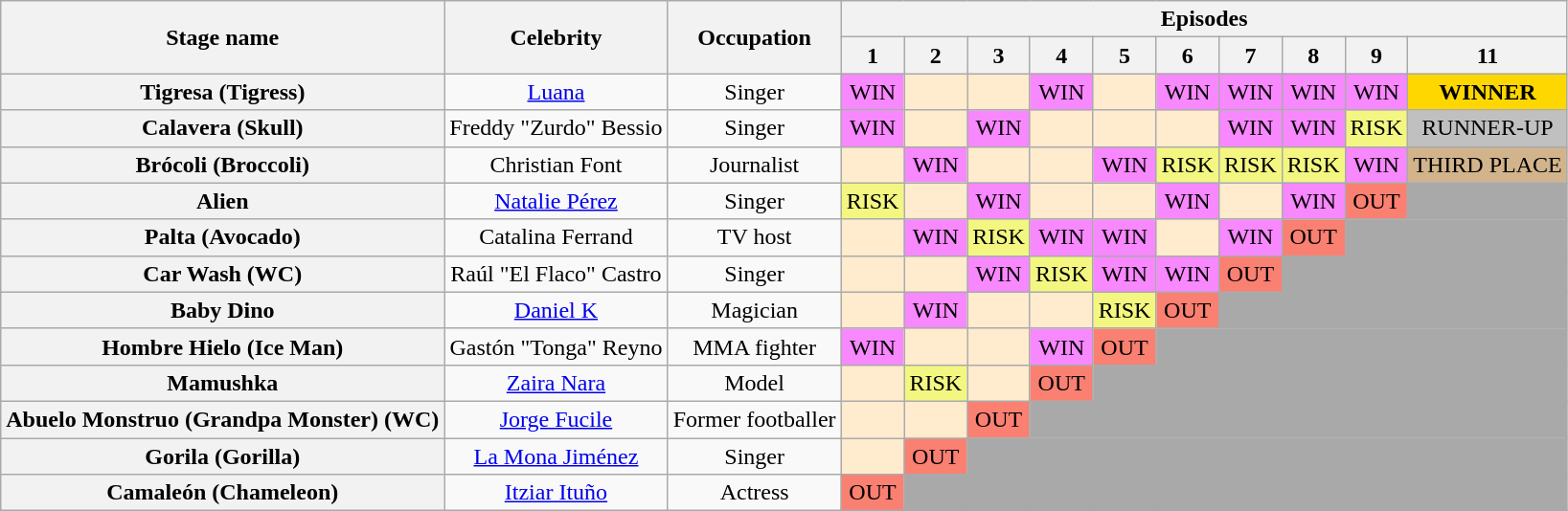<table class="wikitable" style="text-align:center; ">
<tr>
<th rowspan="2">Stage name</th>
<th rowspan="2">Celebrity</th>
<th rowspan="2">Occupation</th>
<th colspan="10">Episodes</th>
</tr>
<tr>
<th>1</th>
<th>2</th>
<th>3</th>
<th>4</th>
<th>5</th>
<th>6</th>
<th>7</th>
<th>8</th>
<th>9</th>
<th>11</th>
</tr>
<tr>
<th>Tigresa (Tigress)</th>
<td><a href='#'>Luana</a></td>
<td>Singer</td>
<td bgcolor="#F888FD">WIN</td>
<td bgcolor="#FFEBCD"></td>
<td bgcolor="#FFEBCD"></td>
<td bgcolor="#F888FD">WIN</td>
<td bgcolor="#FFEBCD"></td>
<td bgcolor="#F888FD">WIN</td>
<td bgcolor="#F888FD">WIN</td>
<td bgcolor="#F888FD">WIN</td>
<td bgcolor="#F888FD">WIN</td>
<td bgcolor=gold><strong>WINNER</strong></td>
</tr>
<tr>
<th>Calavera (Skull)</th>
<td>Freddy "Zurdo" Bessio</td>
<td>Singer</td>
<td bgcolor="#F888FD">WIN</td>
<td bgcolor="#FFEBCD"></td>
<td bgcolor="#F888FD">WIN</td>
<td bgcolor="#FFEBCD"></td>
<td bgcolor="#FFEBCD"></td>
<td bgcolor="#FFEBCD"></td>
<td bgcolor="#F888FD">WIN</td>
<td bgcolor="#F888FD">WIN</td>
<td bgcolor="#F3F781">RISK</td>
<td bgcolor=silver>RUNNER-UP</td>
</tr>
<tr>
<th>Brócoli (Broccoli)</th>
<td>Christian Font</td>
<td>Journalist</td>
<td bgcolor="#FFEBCD"></td>
<td bgcolor="#F888FD">WIN</td>
<td bgcolor="#FFEBCD"></td>
<td bgcolor="#FFEBCD"></td>
<td bgcolor="#F888FD">WIN</td>
<td bgcolor="#F3F781">RISK</td>
<td bgcolor="#F3F781">RISK</td>
<td bgcolor="#F3F781">RISK</td>
<td bgcolor="#F888FD">WIN</td>
<td bgcolor="tan">THIRD PLACE</td>
</tr>
<tr>
<th>Alien</th>
<td><a href='#'>Natalie Pérez</a></td>
<td>Singer</td>
<td bgcolor="#F3F781">RISK</td>
<td bgcolor="#FFEBCD"></td>
<td bgcolor="#F888FD">WIN</td>
<td bgcolor="#FFEBCD"></td>
<td bgcolor="#FFEBCD"></td>
<td bgcolor="#F888FD">WIN</td>
<td bgcolor="#FFEBCD"></td>
<td bgcolor="#F888FD">WIN</td>
<td bgcolor="salmon">OUT</td>
<td bgcolor="darkgrey"></td>
</tr>
<tr>
<th>Palta (Avocado)</th>
<td>Catalina Ferrand</td>
<td>TV host</td>
<td bgcolor="#FFEBCD"></td>
<td bgcolor="#F888FD">WIN</td>
<td bgcolor="#F3F781">RISK</td>
<td bgcolor="#F888FD">WIN</td>
<td bgcolor="#F888FD">WIN</td>
<td bgcolor="#FFEBCD"></td>
<td bgcolor="#F888FD">WIN</td>
<td bgcolor="salmon">OUT</td>
<td colspan="2" bgcolor="darkgrey"></td>
</tr>
<tr>
<th>Car Wash (WC)</th>
<td>Raúl "El Flaco" Castro</td>
<td>Singer</td>
<td bgcolor="#FFEBCD"></td>
<td bgcolor="#FFEBCD"></td>
<td bgcolor="#F888FD">WIN</td>
<td bgcolor="#F3F781">RISK</td>
<td bgcolor="#F888FD">WIN</td>
<td bgcolor="#F888FD">WIN</td>
<td bgcolor="salmon">OUT</td>
<td colspan="3" bgcolor="darkgrey"></td>
</tr>
<tr>
<th>Baby Dino</th>
<td><a href='#'>Daniel K</a></td>
<td>Magician</td>
<td bgcolor="#FFEBCD"></td>
<td bgcolor="#F888FD">WIN</td>
<td bgcolor="#FFEBCD"></td>
<td bgcolor="#FFEBCD"></td>
<td bgcolor="#F3F781">RISK</td>
<td bgcolor="salmon">OUT</td>
<td colspan="4" bgcolor="darkgrey"></td>
</tr>
<tr>
<th>Hombre Hielo (Ice Man)</th>
<td>Gastón "Tonga" Reyno</td>
<td>MMA fighter</td>
<td bgcolor="#F888FD">WIN</td>
<td bgcolor="#FFEBCD"></td>
<td bgcolor="#FFEBCD"></td>
<td bgcolor="#F888FD">WIN</td>
<td bgcolor="salmon">OUT</td>
<td colspan="5" bgcolor="darkgrey"></td>
</tr>
<tr>
<th>Mamushka</th>
<td><a href='#'>Zaira Nara</a></td>
<td>Model</td>
<td bgcolor="#FFEBCD"></td>
<td bgcolor="#F3F781">RISK</td>
<td bgcolor="#FFEBCD"></td>
<td bgcolor="salmon">OUT</td>
<td colspan="6" bgcolor="darkgrey"></td>
</tr>
<tr>
<th>Abuelo Monstruo (Grandpa Monster) (WC)</th>
<td><a href='#'>Jorge Fucile</a></td>
<td>Former footballer</td>
<td bgcolor="#FFEBCD"></td>
<td bgcolor="#FFEBCD"></td>
<td bgcolor="salmon">OUT</td>
<td colspan="7" bgcolor="darkgrey"></td>
</tr>
<tr>
<th>Gorila (Gorilla)</th>
<td><a href='#'>La Mona Jiménez</a></td>
<td>Singer</td>
<td bgcolor="#FFEBCD"></td>
<td bgcolor="salmon">OUT</td>
<td colspan="8" bgcolor="darkgrey"></td>
</tr>
<tr>
<th>Camaleón (Chameleon)</th>
<td><a href='#'>Itziar Ituño</a></td>
<td>Actress</td>
<td bgcolor="salmon">OUT</td>
<td colspan="9" bgcolor="darkgrey"></td>
</tr>
</table>
